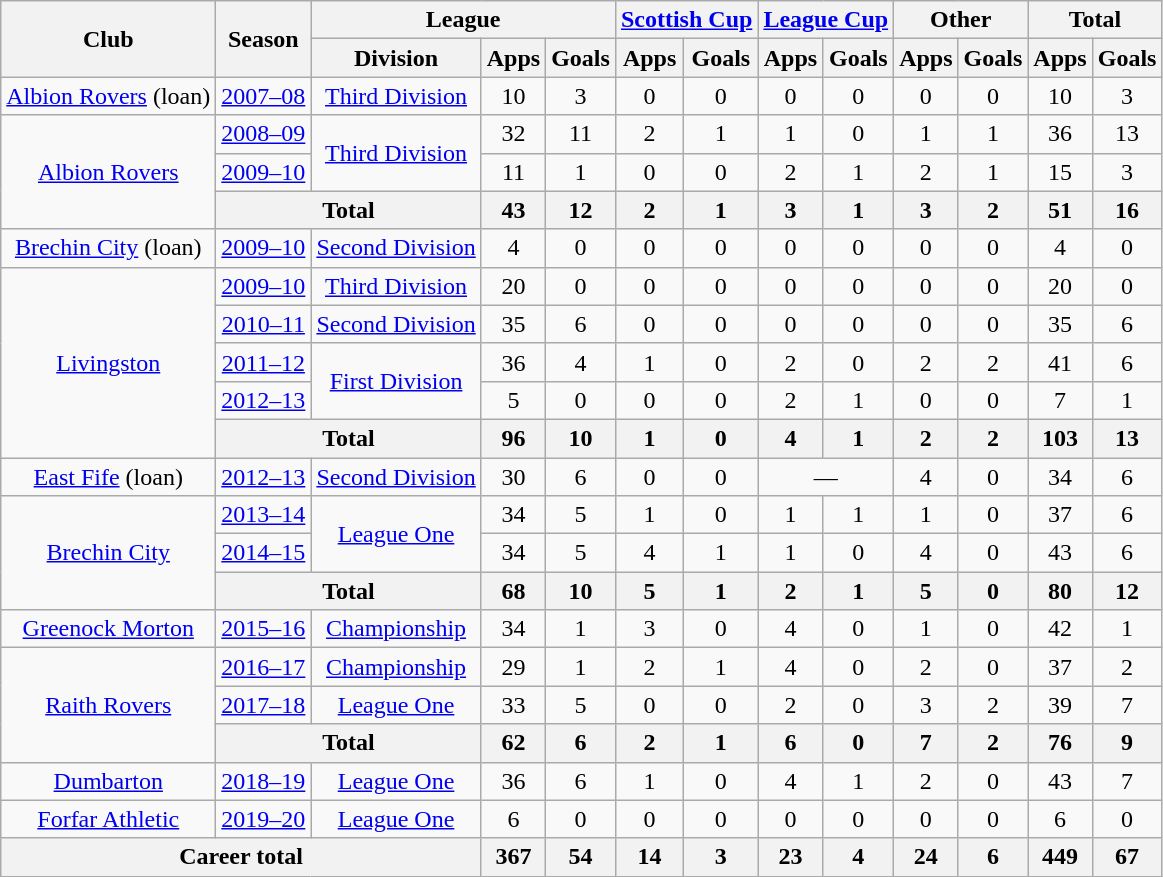<table class="wikitable" style="text-align:center">
<tr>
<th rowspan="2">Club</th>
<th rowspan="2">Season</th>
<th colspan="3">League</th>
<th colspan="2"><a href='#'>Scottish Cup</a></th>
<th colspan="2"><a href='#'>League Cup</a></th>
<th colspan="2">Other</th>
<th colspan="2">Total</th>
</tr>
<tr>
<th>Division</th>
<th>Apps</th>
<th>Goals</th>
<th>Apps</th>
<th>Goals</th>
<th>Apps</th>
<th>Goals</th>
<th>Apps</th>
<th>Goals</th>
<th>Apps</th>
<th>Goals</th>
</tr>
<tr>
<td><a href='#'>Albion Rovers</a> (loan)</td>
<td><a href='#'>2007–08</a></td>
<td><a href='#'>Third Division</a></td>
<td>10</td>
<td>3</td>
<td>0</td>
<td>0</td>
<td>0</td>
<td>0</td>
<td>0</td>
<td>0</td>
<td>10</td>
<td>3</td>
</tr>
<tr>
<td rowspan="3"><a href='#'>Albion Rovers</a></td>
<td><a href='#'>2008–09</a></td>
<td rowspan="2"><a href='#'>Third Division</a></td>
<td>32</td>
<td>11</td>
<td>2</td>
<td>1</td>
<td>1</td>
<td>0</td>
<td>1</td>
<td>1</td>
<td>36</td>
<td>13</td>
</tr>
<tr>
<td><a href='#'>2009–10</a></td>
<td>11</td>
<td>1</td>
<td>0</td>
<td>0</td>
<td>2</td>
<td>1</td>
<td>2</td>
<td>1</td>
<td>15</td>
<td>3</td>
</tr>
<tr>
<th colspan="2">Total</th>
<th>43</th>
<th>12</th>
<th>2</th>
<th>1</th>
<th>3</th>
<th>1</th>
<th>3</th>
<th>2</th>
<th>51</th>
<th>16</th>
</tr>
<tr>
<td><a href='#'>Brechin City</a> (loan)</td>
<td><a href='#'>2009–10</a></td>
<td><a href='#'>Second Division</a></td>
<td>4</td>
<td>0</td>
<td>0</td>
<td>0</td>
<td>0</td>
<td>0</td>
<td>0</td>
<td>0</td>
<td>4</td>
<td>0</td>
</tr>
<tr>
<td rowspan="5"><a href='#'>Livingston</a></td>
<td><a href='#'>2009–10</a></td>
<td><a href='#'>Third Division</a></td>
<td>20</td>
<td>0</td>
<td>0</td>
<td>0</td>
<td>0</td>
<td>0</td>
<td>0</td>
<td>0</td>
<td>20</td>
<td>0</td>
</tr>
<tr>
<td><a href='#'>2010–11</a></td>
<td><a href='#'>Second Division</a></td>
<td>35</td>
<td>6</td>
<td>0</td>
<td>0</td>
<td>0</td>
<td>0</td>
<td>0</td>
<td>0</td>
<td>35</td>
<td>6</td>
</tr>
<tr>
<td><a href='#'>2011–12</a></td>
<td rowspan="2"><a href='#'>First Division</a></td>
<td>36</td>
<td>4</td>
<td>1</td>
<td>0</td>
<td>2</td>
<td>0</td>
<td>2</td>
<td>2</td>
<td>41</td>
<td>6</td>
</tr>
<tr>
<td><a href='#'>2012–13</a></td>
<td>5</td>
<td>0</td>
<td>0</td>
<td>0</td>
<td>2</td>
<td>1</td>
<td>0</td>
<td>0</td>
<td>7</td>
<td>1</td>
</tr>
<tr>
<th colspan="2">Total</th>
<th>96</th>
<th>10</th>
<th>1</th>
<th>0</th>
<th>4</th>
<th>1</th>
<th>2</th>
<th>2</th>
<th>103</th>
<th>13</th>
</tr>
<tr>
<td><a href='#'>East Fife</a> (loan)</td>
<td><a href='#'>2012–13</a></td>
<td><a href='#'>Second Division</a></td>
<td>30</td>
<td>6</td>
<td>0</td>
<td>0</td>
<td colspan="2">—</td>
<td>4</td>
<td>0</td>
<td>34</td>
<td>6</td>
</tr>
<tr>
<td rowspan="3"><a href='#'>Brechin City</a></td>
<td><a href='#'>2013–14</a></td>
<td rowspan="2"><a href='#'>League One</a></td>
<td>34</td>
<td>5</td>
<td>1</td>
<td>0</td>
<td>1</td>
<td>1</td>
<td>1</td>
<td>0</td>
<td>37</td>
<td>6</td>
</tr>
<tr>
<td><a href='#'>2014–15</a></td>
<td>34</td>
<td>5</td>
<td>4</td>
<td>1</td>
<td>1</td>
<td>0</td>
<td>4</td>
<td>0</td>
<td>43</td>
<td>6</td>
</tr>
<tr>
<th colspan="2">Total</th>
<th>68</th>
<th>10</th>
<th>5</th>
<th>1</th>
<th>2</th>
<th>1</th>
<th>5</th>
<th>0</th>
<th>80</th>
<th>12</th>
</tr>
<tr>
<td><a href='#'>Greenock Morton</a></td>
<td><a href='#'>2015–16</a></td>
<td><a href='#'>Championship</a></td>
<td>34</td>
<td>1</td>
<td>3</td>
<td>0</td>
<td>4</td>
<td>0</td>
<td>1</td>
<td>0</td>
<td>42</td>
<td>1</td>
</tr>
<tr>
<td rowspan="3"><a href='#'>Raith Rovers</a></td>
<td><a href='#'>2016–17</a></td>
<td><a href='#'>Championship</a></td>
<td>29</td>
<td>1</td>
<td>2</td>
<td>1</td>
<td>4</td>
<td>0</td>
<td>2</td>
<td>0</td>
<td>37</td>
<td>2</td>
</tr>
<tr>
<td><a href='#'>2017–18</a></td>
<td><a href='#'>League One</a></td>
<td>33</td>
<td>5</td>
<td>0</td>
<td>0</td>
<td>2</td>
<td>0</td>
<td>3</td>
<td>2</td>
<td>39</td>
<td>7</td>
</tr>
<tr>
<th colspan="2">Total</th>
<th>62</th>
<th>6</th>
<th>2</th>
<th>1</th>
<th>6</th>
<th>0</th>
<th>7</th>
<th>2</th>
<th>76</th>
<th>9</th>
</tr>
<tr>
<td><a href='#'>Dumbarton</a></td>
<td><a href='#'>2018–19</a></td>
<td><a href='#'>League One</a></td>
<td>36</td>
<td>6</td>
<td>1</td>
<td>0</td>
<td>4</td>
<td>1</td>
<td>2</td>
<td>0</td>
<td>43</td>
<td>7</td>
</tr>
<tr>
<td><a href='#'>Forfar Athletic</a></td>
<td><a href='#'>2019–20</a></td>
<td><a href='#'>League One</a></td>
<td>6</td>
<td>0</td>
<td>0</td>
<td>0</td>
<td>0</td>
<td>0</td>
<td>0</td>
<td>0</td>
<td>6</td>
<td>0</td>
</tr>
<tr>
<th colspan="3">Career total</th>
<th>367</th>
<th>54</th>
<th>14</th>
<th>3</th>
<th>23</th>
<th>4</th>
<th>24</th>
<th>6</th>
<th>449</th>
<th>67</th>
</tr>
</table>
